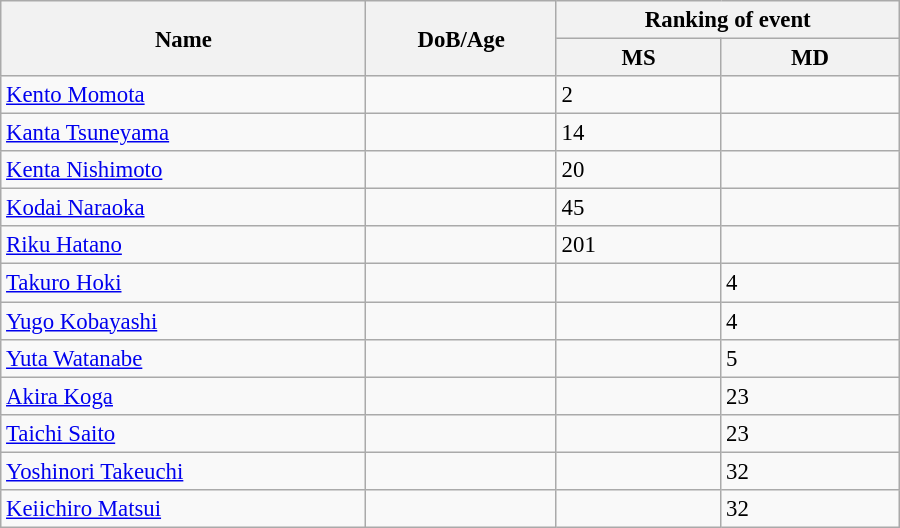<table class="wikitable"  style="width:600px; font-size:95%;">
<tr>
<th align="left" rowspan="2">Name</th>
<th align="left" rowspan="2">DoB/Age</th>
<th align="center" colspan="2">Ranking of event</th>
</tr>
<tr>
<th align="center">MS</th>
<th align="center">MD</th>
</tr>
<tr>
<td align="left"><a href='#'>Kento Momota</a></td>
<td align="left"></td>
<td>2</td>
<td></td>
</tr>
<tr>
<td align="left"><a href='#'>Kanta Tsuneyama</a></td>
<td align="left"></td>
<td>14</td>
<td></td>
</tr>
<tr>
<td align="left"><a href='#'>Kenta Nishimoto</a></td>
<td align="left"></td>
<td>20</td>
<td></td>
</tr>
<tr>
<td align="left"><a href='#'>Kodai Naraoka</a></td>
<td align="left"></td>
<td>45</td>
<td></td>
</tr>
<tr>
<td align="left"><a href='#'>Riku Hatano</a></td>
<td align="left"></td>
<td>201</td>
<td></td>
</tr>
<tr>
<td align="left"><a href='#'>Takuro Hoki</a></td>
<td align="left"></td>
<td></td>
<td>4</td>
</tr>
<tr>
<td align="left"><a href='#'>Yugo Kobayashi</a></td>
<td align="left"></td>
<td></td>
<td>4</td>
</tr>
<tr>
<td align="left"><a href='#'>Yuta Watanabe</a></td>
<td align="left"></td>
<td></td>
<td>5</td>
</tr>
<tr>
<td align="left"><a href='#'>Akira Koga</a></td>
<td align="left"></td>
<td></td>
<td>23</td>
</tr>
<tr>
<td align="left"><a href='#'>Taichi Saito</a></td>
<td align="left"></td>
<td></td>
<td>23</td>
</tr>
<tr>
<td align="left"><a href='#'>Yoshinori Takeuchi</a></td>
<td align="left"></td>
<td></td>
<td>32</td>
</tr>
<tr>
<td align="left"><a href='#'>Keiichiro Matsui</a></td>
<td align="left"></td>
<td></td>
<td>32</td>
</tr>
</table>
